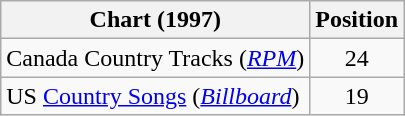<table class="wikitable sortable">
<tr>
<th scope="col">Chart (1997)</th>
<th scope="col">Position</th>
</tr>
<tr>
<td>Canada Country Tracks (<em><a href='#'>RPM</a></em>)</td>
<td align="center">24</td>
</tr>
<tr>
<td>US <a href='#'>Country Songs</a> (<em><a href='#'>Billboard</a></em>)</td>
<td align="center">19</td>
</tr>
</table>
